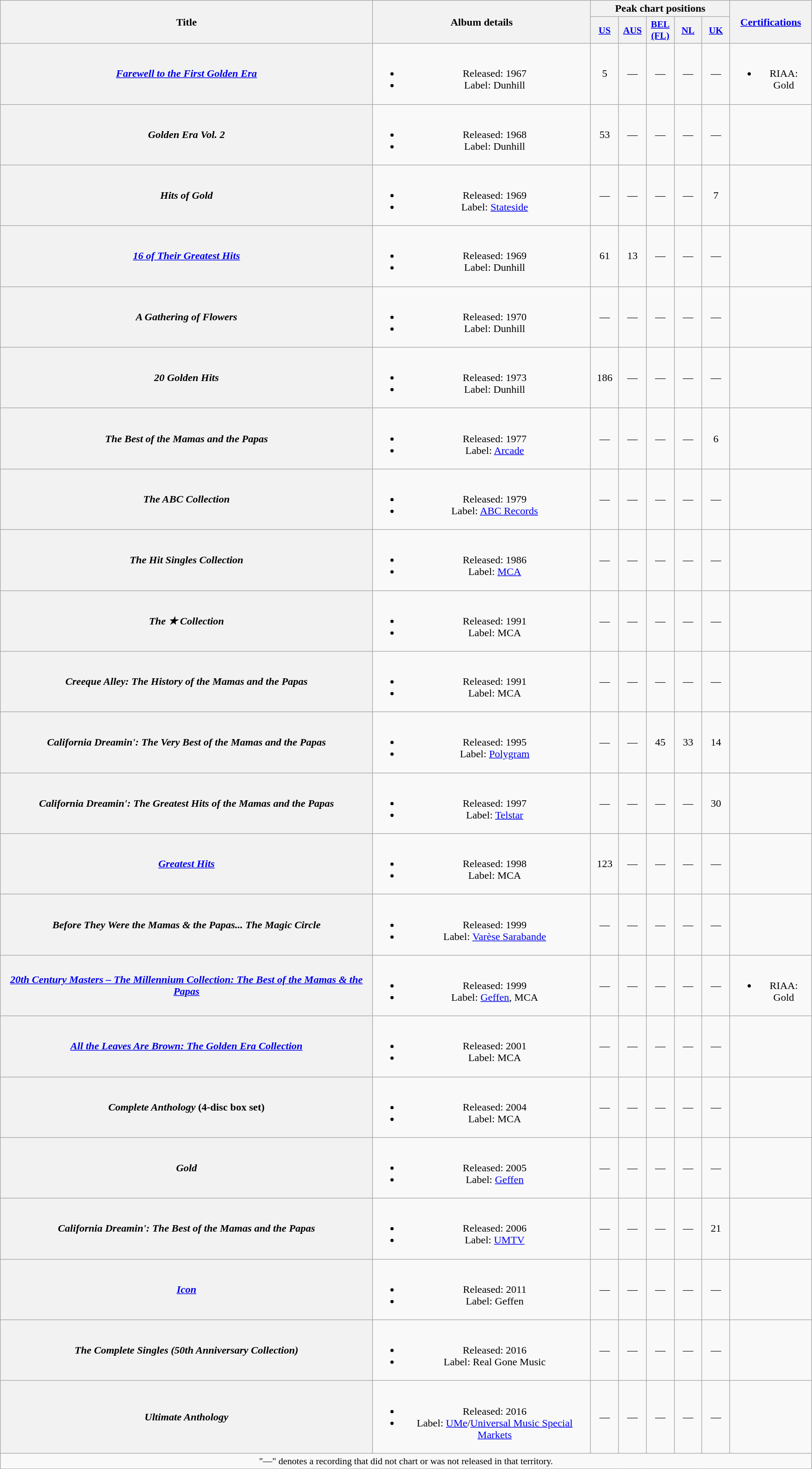<table class="wikitable plainrowheaders" style="text-align:center;">
<tr>
<th scope="col" rowspan="2">Title</th>
<th scope="col" rowspan="2">Album details</th>
<th scope="col" colspan="5">Peak chart positions</th>
<th scope="col" rowspan="2"><a href='#'>Certifications</a></th>
</tr>
<tr>
<th scope="col" style="width:2.5em;font-size:90%"><a href='#'>US</a><br></th>
<th scope="col" style="width:2.5em;font-size:90%"><a href='#'>AUS</a><br></th>
<th scope="col" style="width:2.5em;font-size:90%"><a href='#'>BEL (FL)</a><br></th>
<th scope="col" style="width:2.5em;font-size:90%"><a href='#'>NL</a><br></th>
<th scope="col" style="width:2.5em;font-size:90%"><a href='#'>UK</a><br></th>
</tr>
<tr>
<th scope="row"><em><a href='#'>Farewell to the First Golden Era</a></em></th>
<td><br><ul><li>Released: 1967</li><li>Label: Dunhill </li></ul></td>
<td>5</td>
<td>—</td>
<td>—</td>
<td>—</td>
<td>—</td>
<td><br><ul><li>RIAA: Gold</li></ul></td>
</tr>
<tr>
<th scope="row"><em>Golden Era Vol. 2</em></th>
<td><br><ul><li>Released: 1968</li><li>Label: Dunhill </li></ul></td>
<td>53</td>
<td>—</td>
<td>—</td>
<td>—</td>
<td>—</td>
<td></td>
</tr>
<tr>
<th scope="row"><em>Hits of Gold</em></th>
<td><br><ul><li>Released: 1969</li><li>Label: <a href='#'>Stateside</a> </li></ul></td>
<td>—</td>
<td>—</td>
<td>—</td>
<td>—</td>
<td>7</td>
<td></td>
</tr>
<tr>
<th scope="row"><em><a href='#'>16 of Their Greatest Hits</a></em></th>
<td><br><ul><li>Released: 1969</li><li>Label: Dunhill </li></ul></td>
<td>61</td>
<td>13</td>
<td>—</td>
<td>—</td>
<td>—</td>
<td></td>
</tr>
<tr>
<th scope="row"><em>A Gathering of Flowers</em></th>
<td><br><ul><li>Released: 1970</li><li>Label: Dunhill </li></ul></td>
<td>—</td>
<td>—</td>
<td>—</td>
<td>—</td>
<td>—</td>
<td></td>
</tr>
<tr>
<th scope="row"><em>20 Golden Hits</em></th>
<td><br><ul><li>Released: 1973</li><li>Label: Dunhill </li></ul></td>
<td>186</td>
<td>—</td>
<td>—</td>
<td>—</td>
<td>—</td>
<td></td>
</tr>
<tr>
<th scope="row"><em>The Best of the Mamas and the Papas</em></th>
<td><br><ul><li>Released: 1977</li><li>Label: <a href='#'>Arcade</a> </li></ul></td>
<td>—</td>
<td>—</td>
<td>—</td>
<td>—</td>
<td>6</td>
<td></td>
</tr>
<tr>
<th scope="row"><em>The ABC Collection</em></th>
<td><br><ul><li>Released: 1979</li><li>Label: <a href='#'>ABC Records</a> </li></ul></td>
<td>—</td>
<td>—</td>
<td>—</td>
<td>—</td>
<td>—</td>
<td></td>
</tr>
<tr>
<th scope="row"><em>The Hit Singles Collection</em></th>
<td><br><ul><li>Released: 1986</li><li>Label: <a href='#'>MCA</a> </li></ul></td>
<td>—</td>
<td>—</td>
<td>—</td>
<td>—</td>
<td>—</td>
<td></td>
</tr>
<tr>
<th scope="row"><em>The ★ Collection</em></th>
<td><br><ul><li>Released: 1991</li><li>Label: MCA </li></ul></td>
<td>—</td>
<td>—</td>
<td>—</td>
<td>—</td>
<td>—</td>
<td></td>
</tr>
<tr>
<th scope="row"><em>Creeque Alley: The History of the Mamas and the Papas</em></th>
<td><br><ul><li>Released: 1991</li><li>Label: MCA </li></ul></td>
<td>—</td>
<td>—</td>
<td>—</td>
<td>—</td>
<td>—</td>
<td></td>
</tr>
<tr>
<th scope="row"><em>California Dreamin': The Very Best of the Mamas and the Papas</em></th>
<td><br><ul><li>Released: 1995</li><li>Label: <a href='#'>Polygram</a> </li></ul></td>
<td>—</td>
<td>—</td>
<td>45</td>
<td>33</td>
<td>14</td>
<td></td>
</tr>
<tr>
<th scope="row"><em>California Dreamin': The Greatest Hits of the Mamas and the Papas</em></th>
<td><br><ul><li>Released: 1997</li><li>Label: <a href='#'>Telstar</a> </li></ul></td>
<td>—</td>
<td>—</td>
<td>—</td>
<td>—</td>
<td>30</td>
<td></td>
</tr>
<tr>
<th scope="row"><em><a href='#'>Greatest Hits</a></em></th>
<td><br><ul><li>Released: 1998</li><li>Label: MCA </li></ul></td>
<td>123</td>
<td>—</td>
<td>—</td>
<td>—</td>
<td>—</td>
<td></td>
</tr>
<tr>
<th scope="row"><em>Before They Were the Mamas & the Papas... The Magic Circle</em></th>
<td><br><ul><li>Released: 1999</li><li>Label: <a href='#'>Varèse Sarabande</a> </li></ul></td>
<td>—</td>
<td>—</td>
<td>—</td>
<td>—</td>
<td>—</td>
<td></td>
</tr>
<tr>
<th scope="row"><em><a href='#'>20th Century Masters – The Millennium Collection: The Best of the Mamas & the Papas</a></em></th>
<td><br><ul><li>Released: 1999</li><li>Label: <a href='#'>Geffen</a>, MCA</li></ul></td>
<td>—</td>
<td>—</td>
<td>—</td>
<td>—</td>
<td>—</td>
<td><br><ul><li>RIAA: Gold</li></ul></td>
</tr>
<tr>
<th scope="row"><em><a href='#'>All the Leaves Are Brown: The Golden Era Collection</a></em></th>
<td><br><ul><li>Released: 2001</li><li>Label: MCA </li></ul></td>
<td>—</td>
<td>—</td>
<td>—</td>
<td>—</td>
<td>—</td>
<td></td>
</tr>
<tr>
<th scope="row"><em>Complete Anthology</em> (4-disc box set)</th>
<td><br><ul><li>Released: 2004</li><li>Label: MCA </li></ul></td>
<td>—</td>
<td>—</td>
<td>—</td>
<td>—</td>
<td>—</td>
<td></td>
</tr>
<tr>
<th scope="row"><em>Gold</em></th>
<td><br><ul><li>Released: 2005</li><li>Label: <a href='#'>Geffen</a> </li></ul></td>
<td>—</td>
<td>—</td>
<td>—</td>
<td>—</td>
<td>—</td>
<td></td>
</tr>
<tr>
<th scope="row"><em>California Dreamin': The Best of the Mamas and the Papas</em></th>
<td><br><ul><li>Released: 2006</li><li>Label: <a href='#'>UMTV</a> </li></ul></td>
<td>—</td>
<td>—</td>
<td>—</td>
<td>—</td>
<td>21</td>
<td></td>
</tr>
<tr>
<th scope="row"><em><a href='#'>Icon</a></em></th>
<td><br><ul><li>Released: 2011</li><li>Label: Geffen </li></ul></td>
<td>—</td>
<td>—</td>
<td>—</td>
<td>—</td>
<td>—</td>
<td></td>
</tr>
<tr>
<th scope="row"><em>The Complete Singles (50th Anniversary Collection)</em></th>
<td><br><ul><li>Released: 2016</li><li>Label: Real Gone Music </li></ul></td>
<td>—</td>
<td>—</td>
<td>—</td>
<td>—</td>
<td>—</td>
<td></td>
</tr>
<tr>
<th scope="row"><em>Ultimate Anthology</em></th>
<td><br><ul><li>Released: 2016</li><li>Label: <a href='#'>UMe</a>/<a href='#'>Universal Music Special Markets</a> </li></ul></td>
<td>—</td>
<td>—</td>
<td>—</td>
<td>—</td>
<td>—</td>
<td></td>
</tr>
<tr>
<td colspan="8" style="font-size:90%;">"—" denotes a recording that did not chart or was not released in that territory.</td>
</tr>
</table>
